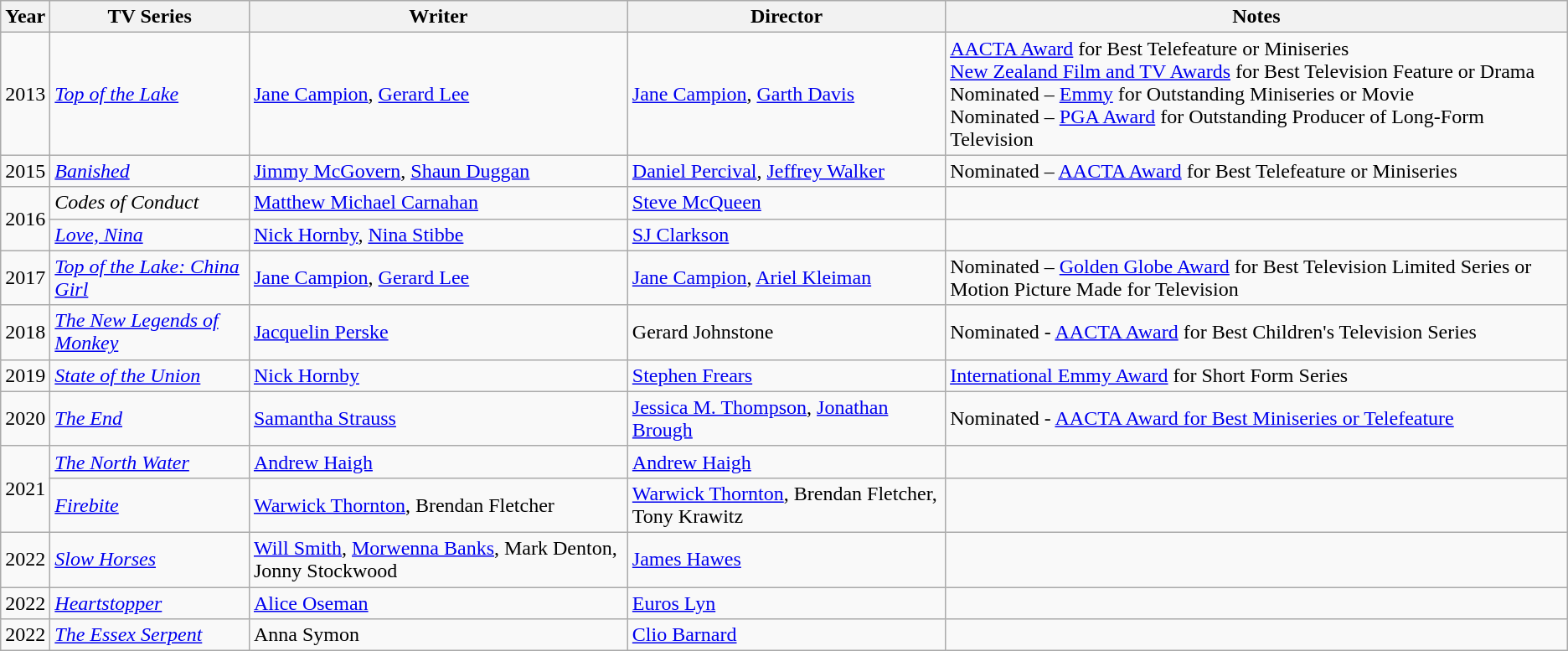<table class="wikitable">
<tr>
<th>Year</th>
<th>TV Series</th>
<th>Writer</th>
<th>Director</th>
<th>Notes</th>
</tr>
<tr>
<td>2013</td>
<td><em><a href='#'>Top of the Lake</a></em></td>
<td><a href='#'>Jane Campion</a>, <a href='#'>Gerard Lee</a></td>
<td><a href='#'>Jane Campion</a>, <a href='#'>Garth Davis</a></td>
<td><a href='#'>AACTA Award</a> for Best Telefeature or Miniseries<br><a href='#'>New Zealand Film and TV Awards</a> for Best Television Feature or Drama<br>Nominated – <a href='#'>Emmy</a> for Outstanding Miniseries or Movie<br>Nominated – <a href='#'>PGA Award</a> for Outstanding Producer of Long-Form Television</td>
</tr>
<tr>
<td>2015</td>
<td><em><a href='#'>Banished</a></em></td>
<td><a href='#'>Jimmy McGovern</a>, <a href='#'>Shaun Duggan</a></td>
<td><a href='#'>Daniel Percival</a>, <a href='#'>Jeffrey Walker</a></td>
<td>Nominated – <a href='#'>AACTA Award</a> for Best Telefeature or Miniseries</td>
</tr>
<tr>
<td rowspan="2">2016</td>
<td><em>Codes of Conduct</em></td>
<td><a href='#'>Matthew Michael Carnahan</a></td>
<td><a href='#'>Steve McQueen</a></td>
<td></td>
</tr>
<tr>
<td><em><a href='#'>Love, Nina</a></em></td>
<td><a href='#'>Nick Hornby</a>, <a href='#'>Nina Stibbe</a></td>
<td><a href='#'>SJ Clarkson</a></td>
<td></td>
</tr>
<tr>
<td>2017</td>
<td><em><a href='#'>Top of the Lake: China Girl</a></em></td>
<td><a href='#'>Jane Campion</a>, <a href='#'>Gerard Lee</a></td>
<td><a href='#'>Jane Campion</a>, <a href='#'>Ariel Kleiman</a></td>
<td>Nominated – <a href='#'>Golden Globe Award</a> for Best Television Limited Series or Motion Picture Made for Television</td>
</tr>
<tr>
<td>2018</td>
<td><em><a href='#'>The New Legends of Monkey</a></em></td>
<td><a href='#'>Jacquelin Perske</a></td>
<td>Gerard Johnstone</td>
<td>Nominated - <a href='#'>AACTA Award</a> for Best Children's Television Series</td>
</tr>
<tr>
<td>2019</td>
<td><em><a href='#'>State of the Union</a></em></td>
<td><a href='#'>Nick Hornby</a></td>
<td><a href='#'>Stephen Frears</a></td>
<td><a href='#'>International Emmy Award</a> for Short Form Series</td>
</tr>
<tr>
<td>2020</td>
<td><em><a href='#'>The End</a></em></td>
<td><a href='#'>Samantha Strauss</a></td>
<td><a href='#'>Jessica M. Thompson</a>, <a href='#'>Jonathan Brough</a></td>
<td>Nominated - <a href='#'>AACTA Award for Best Miniseries or Telefeature</a></td>
</tr>
<tr>
<td rowspan="2">2021</td>
<td><em><a href='#'>The North Water</a></em></td>
<td><a href='#'>Andrew Haigh</a></td>
<td><a href='#'>Andrew Haigh</a></td>
<td></td>
</tr>
<tr>
<td><em><a href='#'>Firebite</a></em></td>
<td><a href='#'>Warwick Thornton</a>, Brendan Fletcher</td>
<td><a href='#'>Warwick Thornton</a>, Brendan Fletcher, Tony Krawitz</td>
<td></td>
</tr>
<tr>
<td>2022</td>
<td><em><a href='#'>Slow Horses</a></em></td>
<td><a href='#'>Will Smith</a>, <a href='#'>Morwenna Banks</a>, Mark Denton, Jonny Stockwood</td>
<td><a href='#'>James Hawes</a></td>
<td></td>
</tr>
<tr>
<td>2022</td>
<td><em><a href='#'>Heartstopper</a></em></td>
<td><a href='#'>Alice Oseman</a></td>
<td><a href='#'>Euros Lyn</a></td>
<td></td>
</tr>
<tr>
<td>2022</td>
<td><em><a href='#'>The Essex Serpent</a></em></td>
<td>Anna Symon</td>
<td><a href='#'>Clio Barnard</a></td>
<td></td>
</tr>
</table>
